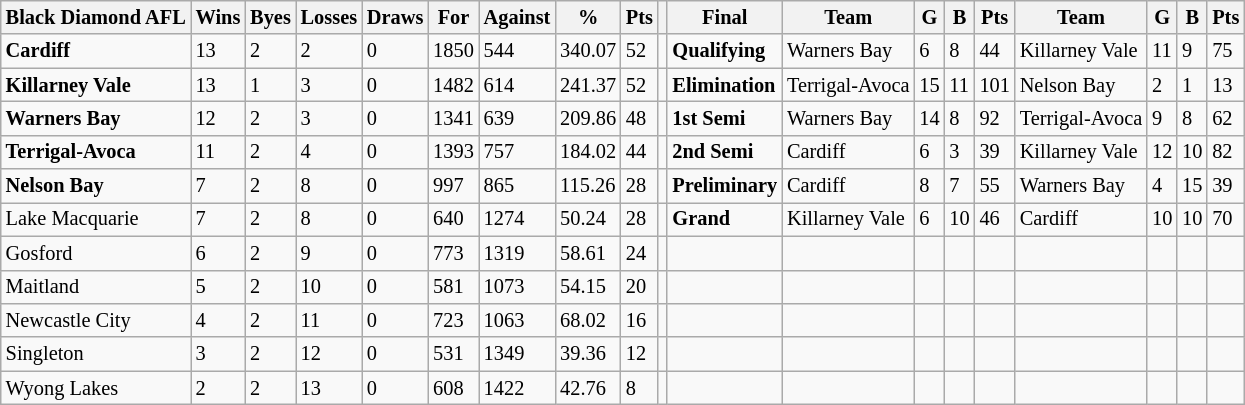<table style="font-size: 85%; text-align: left;" class="wikitable">
<tr>
<th>Black Diamond AFL</th>
<th>Wins</th>
<th>Byes</th>
<th>Losses</th>
<th>Draws</th>
<th>For</th>
<th>Against</th>
<th>%</th>
<th>Pts</th>
<th></th>
<th>Final</th>
<th>Team</th>
<th>G</th>
<th>B</th>
<th>Pts</th>
<th>Team</th>
<th>G</th>
<th>B</th>
<th>Pts</th>
</tr>
<tr>
<td><strong>Cardiff</strong></td>
<td>13</td>
<td>2</td>
<td>2</td>
<td>0</td>
<td>1850</td>
<td>544</td>
<td>340.07</td>
<td>52</td>
<td></td>
<td><strong>Qualifying</strong></td>
<td>Warners Bay</td>
<td>6</td>
<td>8</td>
<td>44</td>
<td>Killarney Vale</td>
<td>11</td>
<td>9</td>
<td>75</td>
</tr>
<tr>
<td><strong>Killarney Vale</strong></td>
<td>13</td>
<td>1</td>
<td>3</td>
<td>0</td>
<td>1482</td>
<td>614</td>
<td>241.37</td>
<td>52</td>
<td></td>
<td><strong>Elimination</strong></td>
<td>Terrigal-Avoca</td>
<td>15</td>
<td>11</td>
<td>101</td>
<td>Nelson Bay</td>
<td>2</td>
<td>1</td>
<td>13</td>
</tr>
<tr>
<td><strong>Warners Bay</strong></td>
<td>12</td>
<td>2</td>
<td>3</td>
<td>0</td>
<td>1341</td>
<td>639</td>
<td>209.86</td>
<td>48</td>
<td></td>
<td><strong>1st Semi</strong></td>
<td>Warners Bay</td>
<td>14</td>
<td>8</td>
<td>92</td>
<td>Terrigal-Avoca</td>
<td>9</td>
<td>8</td>
<td>62</td>
</tr>
<tr>
<td><strong>Terrigal-Avoca</strong></td>
<td>11</td>
<td>2</td>
<td>4</td>
<td>0</td>
<td>1393</td>
<td>757</td>
<td>184.02</td>
<td>44</td>
<td></td>
<td><strong>2nd Semi</strong></td>
<td>Cardiff</td>
<td>6</td>
<td>3</td>
<td>39</td>
<td>Killarney Vale</td>
<td>12</td>
<td>10</td>
<td>82</td>
</tr>
<tr>
<td><strong>Nelson Bay</strong></td>
<td>7</td>
<td>2</td>
<td>8</td>
<td>0</td>
<td>997</td>
<td>865</td>
<td>115.26</td>
<td>28</td>
<td></td>
<td><strong>Preliminary</strong></td>
<td>Cardiff</td>
<td>8</td>
<td>7</td>
<td>55</td>
<td>Warners Bay</td>
<td>4</td>
<td>15</td>
<td>39</td>
</tr>
<tr>
<td>Lake Macquarie</td>
<td>7</td>
<td>2</td>
<td>8</td>
<td>0</td>
<td>640</td>
<td>1274</td>
<td>50.24</td>
<td>28</td>
<td></td>
<td><strong>Grand</strong></td>
<td>Killarney Vale</td>
<td>6</td>
<td>10</td>
<td>46</td>
<td>Cardiff</td>
<td>10</td>
<td>10</td>
<td>70</td>
</tr>
<tr>
<td>Gosford</td>
<td>6</td>
<td>2</td>
<td>9</td>
<td>0</td>
<td>773</td>
<td>1319</td>
<td>58.61</td>
<td>24</td>
<td></td>
<td></td>
<td></td>
<td></td>
<td></td>
<td></td>
<td></td>
<td></td>
<td></td>
<td></td>
</tr>
<tr>
<td>Maitland</td>
<td>5</td>
<td>2</td>
<td>10</td>
<td>0</td>
<td>581</td>
<td>1073</td>
<td>54.15</td>
<td>20</td>
<td></td>
<td></td>
<td></td>
<td></td>
<td></td>
<td></td>
<td></td>
<td></td>
<td></td>
<td></td>
</tr>
<tr>
<td>Newcastle City</td>
<td>4</td>
<td>2</td>
<td>11</td>
<td>0</td>
<td>723</td>
<td>1063</td>
<td>68.02</td>
<td>16</td>
<td></td>
<td></td>
<td></td>
<td></td>
<td></td>
<td></td>
<td></td>
<td></td>
<td></td>
<td></td>
</tr>
<tr>
<td>Singleton</td>
<td>3</td>
<td>2</td>
<td>12</td>
<td>0</td>
<td>531</td>
<td>1349</td>
<td>39.36</td>
<td>12</td>
<td></td>
<td></td>
<td></td>
<td></td>
<td></td>
<td></td>
<td></td>
<td></td>
<td></td>
<td></td>
</tr>
<tr>
<td>Wyong Lakes</td>
<td>2</td>
<td>2</td>
<td>13</td>
<td>0</td>
<td>608</td>
<td>1422</td>
<td>42.76</td>
<td>8</td>
<td></td>
<td></td>
<td></td>
<td></td>
<td></td>
<td></td>
<td></td>
<td></td>
<td></td>
<td></td>
</tr>
</table>
